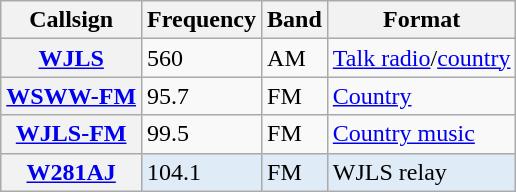<table class="wikitable sortable">
<tr>
<th scope="col">Callsign</th>
<th scope="col">Frequency</th>
<th scope="col">Band</th>
<th scope="col">Format</th>
</tr>
<tr>
<th scope = "row"><a href='#'>WJLS</a></th>
<td>560</td>
<td>AM</td>
<td><a href='#'>Talk radio</a>/<a href='#'>country</a></td>
</tr>
<tr>
<th scope = "row"><a href='#'>WSWW-FM</a></th>
<td>95.7</td>
<td>FM</td>
<td><a href='#'>Country</a></td>
</tr>
<tr>
<th scope = "row"><a href='#'>WJLS-FM</a></th>
<td>99.5</td>
<td>FM</td>
<td><a href='#'>Country music</a></td>
</tr>
<tr style="background-color:#DFEBF6;">
<th scope = "row"><a href='#'>W281AJ</a></th>
<td>104.1</td>
<td>FM</td>
<td>WJLS relay</td>
</tr>
</table>
